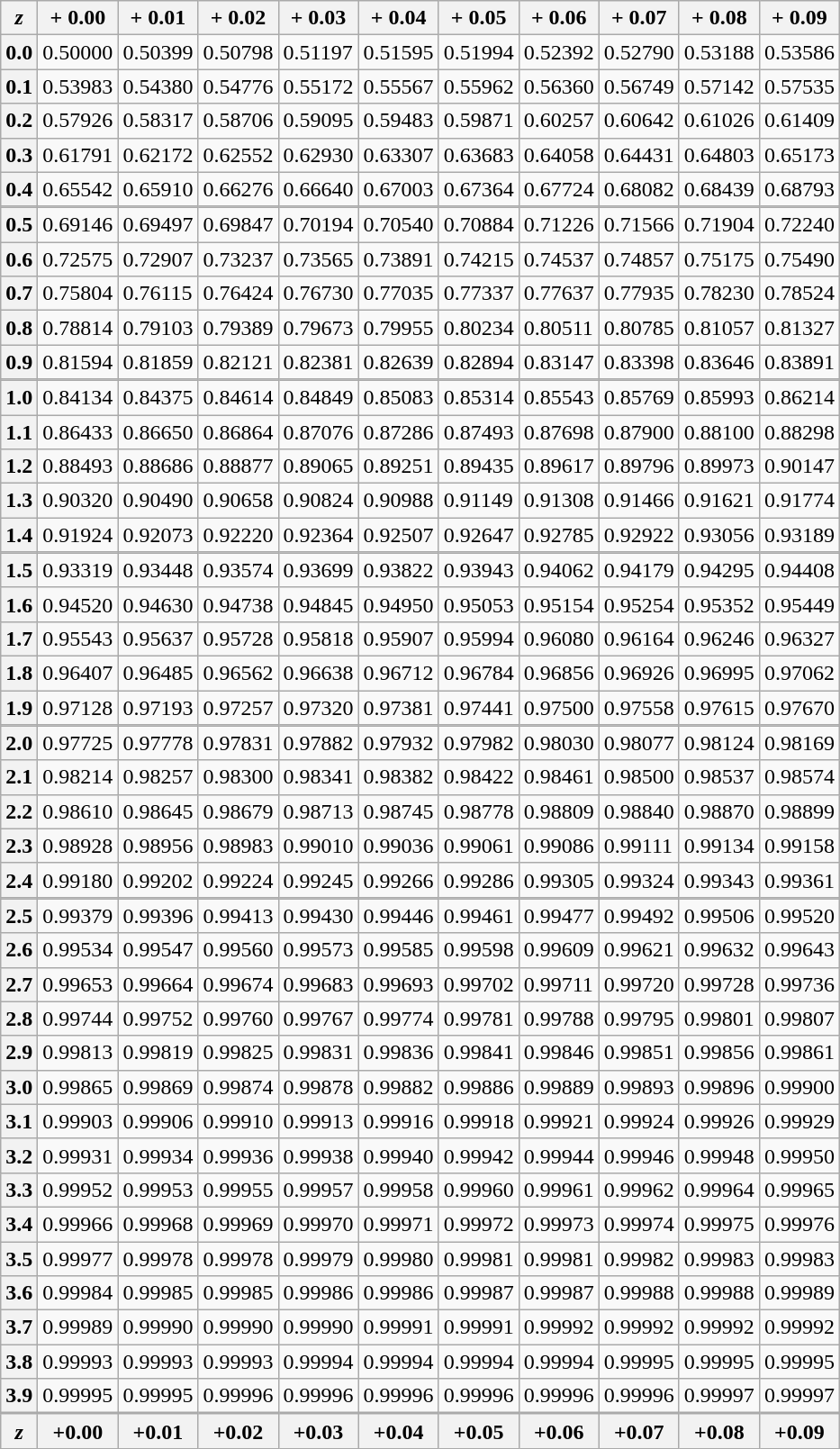<table class="wikitable">
<tr>
<th><em>z</em></th>
<th>+ 0.00</th>
<th>+ 0.01</th>
<th>+ 0.02</th>
<th>+ 0.03</th>
<th>+ 0.04</th>
<th>+ 0.05</th>
<th>+ 0.06</th>
<th>+ 0.07</th>
<th>+ 0.08</th>
<th>+ 0.09</th>
</tr>
<tr>
<th>0.0</th>
<td>0.50000</td>
<td>0.50399</td>
<td>0.50798</td>
<td>0.51197</td>
<td>0.51595</td>
<td>0.51994</td>
<td>0.52392</td>
<td>0.52790</td>
<td>0.53188</td>
<td>0.53586</td>
</tr>
<tr>
<th>0.1</th>
<td>0.53983</td>
<td>0.54380</td>
<td>0.54776</td>
<td>0.55172</td>
<td>0.55567</td>
<td>0.55962</td>
<td>0.56360</td>
<td>0.56749</td>
<td>0.57142</td>
<td>0.57535</td>
</tr>
<tr>
<th>0.2</th>
<td>0.57926</td>
<td>0.58317</td>
<td>0.58706</td>
<td>0.59095</td>
<td>0.59483</td>
<td>0.59871</td>
<td>0.60257</td>
<td>0.60642</td>
<td>0.61026</td>
<td>0.61409</td>
</tr>
<tr>
<th>0.3</th>
<td>0.61791</td>
<td>0.62172</td>
<td>0.62552</td>
<td>0.62930</td>
<td>0.63307</td>
<td>0.63683</td>
<td>0.64058</td>
<td>0.64431</td>
<td>0.64803</td>
<td>0.65173</td>
</tr>
<tr>
<th>0.4</th>
<td>0.65542</td>
<td>0.65910</td>
<td>0.66276</td>
<td>0.66640</td>
<td>0.67003</td>
<td>0.67364</td>
<td>0.67724</td>
<td>0.68082</td>
<td>0.68439</td>
<td>0.68793</td>
</tr>
<tr>
<td colspan="1" style="padding: 0;"></td>
</tr>
<tr>
<th>0.5</th>
<td>0.69146</td>
<td>0.69497</td>
<td>0.69847</td>
<td>0.70194</td>
<td>0.70540</td>
<td>0.70884</td>
<td>0.71226</td>
<td>0.71566</td>
<td>0.71904</td>
<td>0.72240</td>
</tr>
<tr>
<th>0.6</th>
<td>0.72575</td>
<td>0.72907</td>
<td>0.73237</td>
<td>0.73565</td>
<td>0.73891</td>
<td>0.74215</td>
<td>0.74537</td>
<td>0.74857</td>
<td>0.75175</td>
<td>0.75490</td>
</tr>
<tr>
<th>0.7</th>
<td>0.75804</td>
<td>0.76115</td>
<td>0.76424</td>
<td>0.76730</td>
<td>0.77035</td>
<td>0.77337</td>
<td>0.77637</td>
<td>0.77935</td>
<td>0.78230</td>
<td>0.78524</td>
</tr>
<tr>
<th>0.8</th>
<td>0.78814</td>
<td>0.79103</td>
<td>0.79389</td>
<td>0.79673</td>
<td>0.79955</td>
<td>0.80234</td>
<td>0.80511</td>
<td>0.80785</td>
<td>0.81057</td>
<td>0.81327</td>
</tr>
<tr>
<th>0.9</th>
<td>0.81594</td>
<td>0.81859</td>
<td>0.82121</td>
<td>0.82381</td>
<td>0.82639</td>
<td>0.82894</td>
<td>0.83147</td>
<td>0.83398</td>
<td>0.83646</td>
<td>0.83891</td>
</tr>
<tr>
<td colspan="1" style="padding: 0;"></td>
</tr>
<tr>
<th>1.0</th>
<td>0.84134</td>
<td>0.84375</td>
<td>0.84614</td>
<td>0.84849</td>
<td>0.85083</td>
<td>0.85314</td>
<td>0.85543</td>
<td>0.85769</td>
<td>0.85993</td>
<td>0.86214</td>
</tr>
<tr>
<th>1.1</th>
<td>0.86433</td>
<td>0.86650</td>
<td>0.86864</td>
<td>0.87076</td>
<td>0.87286</td>
<td>0.87493</td>
<td>0.87698</td>
<td>0.87900</td>
<td>0.88100</td>
<td>0.88298</td>
</tr>
<tr>
<th>1.2</th>
<td>0.88493</td>
<td>0.88686</td>
<td>0.88877</td>
<td>0.89065</td>
<td>0.89251</td>
<td>0.89435</td>
<td>0.89617</td>
<td>0.89796</td>
<td>0.89973</td>
<td>0.90147</td>
</tr>
<tr>
<th>1.3</th>
<td>0.90320</td>
<td>0.90490</td>
<td>0.90658</td>
<td>0.90824</td>
<td>0.90988</td>
<td>0.91149</td>
<td>0.91308</td>
<td>0.91466</td>
<td>0.91621</td>
<td>0.91774</td>
</tr>
<tr>
<th>1.4</th>
<td>0.91924</td>
<td>0.92073</td>
<td>0.92220</td>
<td>0.92364</td>
<td>0.92507</td>
<td>0.92647</td>
<td>0.92785</td>
<td>0.92922</td>
<td>0.93056</td>
<td>0.93189</td>
</tr>
<tr>
<td colspan="1" style="padding: 0;"></td>
</tr>
<tr>
<th>1.5</th>
<td>0.93319</td>
<td>0.93448</td>
<td>0.93574</td>
<td>0.93699</td>
<td>0.93822</td>
<td>0.93943</td>
<td>0.94062</td>
<td>0.94179</td>
<td>0.94295</td>
<td>0.94408</td>
</tr>
<tr>
<th>1.6</th>
<td>0.94520</td>
<td>0.94630</td>
<td>0.94738</td>
<td>0.94845</td>
<td>0.94950</td>
<td>0.95053</td>
<td>0.95154</td>
<td>0.95254</td>
<td>0.95352</td>
<td>0.95449</td>
</tr>
<tr>
<th>1.7</th>
<td>0.95543</td>
<td>0.95637</td>
<td>0.95728</td>
<td>0.95818</td>
<td>0.95907</td>
<td>0.95994</td>
<td>0.96080</td>
<td>0.96164</td>
<td>0.96246</td>
<td>0.96327</td>
</tr>
<tr>
<th>1.8</th>
<td>0.96407</td>
<td>0.96485</td>
<td>0.96562</td>
<td>0.96638</td>
<td>0.96712</td>
<td>0.96784</td>
<td>0.96856</td>
<td>0.96926</td>
<td>0.96995</td>
<td>0.97062</td>
</tr>
<tr>
<th>1.9</th>
<td>0.97128</td>
<td>0.97193</td>
<td>0.97257</td>
<td>0.97320</td>
<td>0.97381</td>
<td>0.97441</td>
<td>0.97500</td>
<td>0.97558</td>
<td>0.97615</td>
<td>0.97670</td>
</tr>
<tr>
<td colspan="1" style="padding: 0;"></td>
</tr>
<tr>
<th>2.0</th>
<td>0.97725</td>
<td>0.97778</td>
<td>0.97831</td>
<td>0.97882</td>
<td>0.97932</td>
<td>0.97982</td>
<td>0.98030</td>
<td>0.98077</td>
<td>0.98124</td>
<td>0.98169</td>
</tr>
<tr>
<th>2.1</th>
<td>0.98214</td>
<td>0.98257</td>
<td>0.98300</td>
<td>0.98341</td>
<td>0.98382</td>
<td>0.98422</td>
<td>0.98461</td>
<td>0.98500</td>
<td>0.98537</td>
<td>0.98574</td>
</tr>
<tr>
<th>2.2</th>
<td>0.98610</td>
<td>0.98645</td>
<td>0.98679</td>
<td>0.98713</td>
<td>0.98745</td>
<td>0.98778</td>
<td>0.98809</td>
<td>0.98840</td>
<td>0.98870</td>
<td>0.98899</td>
</tr>
<tr>
<th>2.3</th>
<td>0.98928</td>
<td>0.98956</td>
<td>0.98983</td>
<td>0.99010</td>
<td>0.99036</td>
<td>0.99061</td>
<td>0.99086</td>
<td>0.99111</td>
<td>0.99134</td>
<td>0.99158</td>
</tr>
<tr>
<th>2.4</th>
<td>0.99180</td>
<td>0.99202</td>
<td>0.99224</td>
<td>0.99245</td>
<td>0.99266</td>
<td>0.99286</td>
<td>0.99305</td>
<td>0.99324</td>
<td>0.99343</td>
<td>0.99361</td>
</tr>
<tr>
<td colspan="1" style="padding: 0;"></td>
</tr>
<tr>
<th>2.5</th>
<td>0.99379</td>
<td>0.99396</td>
<td>0.99413</td>
<td>0.99430</td>
<td>0.99446</td>
<td>0.99461</td>
<td>0.99477</td>
<td>0.99492</td>
<td>0.99506</td>
<td>0.99520</td>
</tr>
<tr>
<th>2.6</th>
<td>0.99534</td>
<td>0.99547</td>
<td>0.99560</td>
<td>0.99573</td>
<td>0.99585</td>
<td>0.99598</td>
<td>0.99609</td>
<td>0.99621</td>
<td>0.99632</td>
<td>0.99643</td>
</tr>
<tr>
<th>2.7</th>
<td>0.99653</td>
<td>0.99664</td>
<td>0.99674</td>
<td>0.99683</td>
<td>0.99693</td>
<td>0.99702</td>
<td>0.99711</td>
<td>0.99720</td>
<td>0.99728</td>
<td>0.99736</td>
</tr>
<tr>
<th>2.8</th>
<td>0.99744</td>
<td>0.99752</td>
<td>0.99760</td>
<td>0.99767</td>
<td>0.99774</td>
<td>0.99781</td>
<td>0.99788</td>
<td>0.99795</td>
<td>0.99801</td>
<td>0.99807</td>
</tr>
<tr>
<th>2.9</th>
<td>0.99813</td>
<td>0.99819</td>
<td>0.99825</td>
<td>0.99831</td>
<td>0.99836</td>
<td>0.99841</td>
<td>0.99846</td>
<td>0.99851</td>
<td>0.99856</td>
<td>0.99861</td>
</tr>
<tr>
<th>3.0</th>
<td>0.99865</td>
<td>0.99869</td>
<td>0.99874</td>
<td>0.99878</td>
<td>0.99882</td>
<td>0.99886</td>
<td>0.99889</td>
<td>0.99893</td>
<td>0.99896</td>
<td>0.99900</td>
</tr>
<tr>
<th>3.1</th>
<td>0.99903</td>
<td>0.99906</td>
<td>0.99910</td>
<td>0.99913</td>
<td>0.99916</td>
<td>0.99918</td>
<td>0.99921</td>
<td>0.99924</td>
<td>0.99926</td>
<td>0.99929</td>
</tr>
<tr>
<th>3.2</th>
<td>0.99931</td>
<td>0.99934</td>
<td>0.99936</td>
<td>0.99938</td>
<td>0.99940</td>
<td>0.99942</td>
<td>0.99944</td>
<td>0.99946</td>
<td>0.99948</td>
<td>0.99950</td>
</tr>
<tr>
<th>3.3</th>
<td>0.99952</td>
<td>0.99953</td>
<td>0.99955</td>
<td>0.99957</td>
<td>0.99958</td>
<td>0.99960</td>
<td>0.99961</td>
<td>0.99962</td>
<td>0.99964</td>
<td>0.99965</td>
</tr>
<tr>
<th>3.4</th>
<td>0.99966</td>
<td>0.99968</td>
<td>0.99969</td>
<td>0.99970</td>
<td>0.99971</td>
<td>0.99972</td>
<td>0.99973</td>
<td>0.99974</td>
<td>0.99975</td>
<td>0.99976</td>
</tr>
<tr>
<th>3.5</th>
<td>0.99977</td>
<td>0.99978</td>
<td>0.99978</td>
<td>0.99979</td>
<td>0.99980</td>
<td>0.99981</td>
<td>0.99981</td>
<td>0.99982</td>
<td>0.99983</td>
<td>0.99983</td>
</tr>
<tr>
<th>3.6</th>
<td>0.99984</td>
<td>0.99985</td>
<td>0.99985</td>
<td>0.99986</td>
<td>0.99986</td>
<td>0.99987</td>
<td>0.99987</td>
<td>0.99988</td>
<td>0.99988</td>
<td>0.99989</td>
</tr>
<tr>
<th>3.7</th>
<td>0.99989</td>
<td>0.99990</td>
<td>0.99990</td>
<td>0.99990</td>
<td>0.99991</td>
<td>0.99991</td>
<td>0.99992</td>
<td>0.99992</td>
<td>0.99992</td>
<td>0.99992</td>
</tr>
<tr>
<th>3.8</th>
<td>0.99993</td>
<td>0.99993</td>
<td>0.99993</td>
<td>0.99994</td>
<td>0.99994</td>
<td>0.99994</td>
<td>0.99994</td>
<td>0.99995</td>
<td>0.99995</td>
<td>0.99995</td>
</tr>
<tr>
<th>3.9</th>
<td>0.99995</td>
<td>0.99995</td>
<td>0.99996</td>
<td>0.99996</td>
<td>0.99996</td>
<td>0.99996</td>
<td>0.99996</td>
<td>0.99996</td>
<td>0.99997</td>
<td>0.99997</td>
</tr>
<tr>
<td colspan="1" style="padding: 0;"></td>
</tr>
<tr>
<th><em>z</em></th>
<th>+0.00</th>
<th>+0.01</th>
<th>+0.02</th>
<th>+0.03</th>
<th>+0.04</th>
<th>+0.05</th>
<th>+0.06</th>
<th>+0.07</th>
<th>+0.08</th>
<th>+0.09</th>
</tr>
</table>
